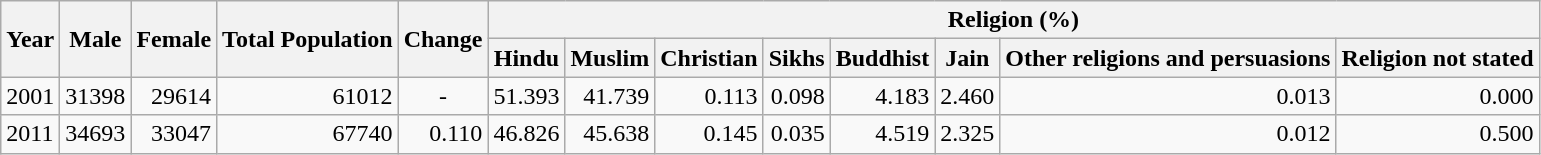<table class="wikitable">
<tr>
<th rowspan="2">Year</th>
<th rowspan="2">Male</th>
<th rowspan="2">Female</th>
<th rowspan="2">Total Population</th>
<th rowspan="2">Change</th>
<th colspan="8">Religion (%)</th>
</tr>
<tr>
<th>Hindu</th>
<th>Muslim</th>
<th>Christian</th>
<th>Sikhs</th>
<th>Buddhist</th>
<th>Jain</th>
<th>Other religions and persuasions</th>
<th>Religion not stated</th>
</tr>
<tr>
<td>2001</td>
<td style="text-align:right;">31398</td>
<td style="text-align:right;">29614</td>
<td style="text-align:right;">61012</td>
<td style="text-align:center;">-</td>
<td style="text-align:right;">51.393</td>
<td style="text-align:right;">41.739</td>
<td style="text-align:right;">0.113</td>
<td style="text-align:right;">0.098</td>
<td style="text-align:right;">4.183</td>
<td style="text-align:right;">2.460</td>
<td style="text-align:right;">0.013</td>
<td style="text-align:right;">0.000</td>
</tr>
<tr>
<td>2011</td>
<td style="text-align:right;">34693</td>
<td style="text-align:right;">33047</td>
<td style="text-align:right;">67740</td>
<td style="text-align:right;">0.110</td>
<td style="text-align:right;">46.826</td>
<td style="text-align:right;">45.638</td>
<td style="text-align:right;">0.145</td>
<td style="text-align:right;">0.035</td>
<td style="text-align:right;">4.519</td>
<td style="text-align:right;">2.325</td>
<td style="text-align:right;">0.012</td>
<td style="text-align:right;">0.500</td>
</tr>
</table>
